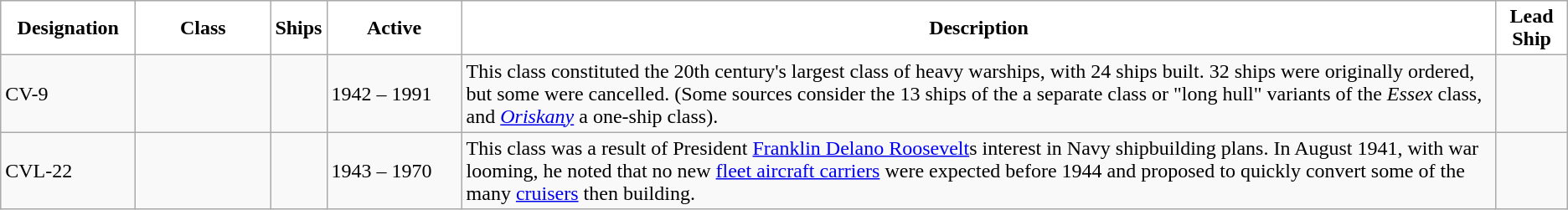<table class="wikitable">
<tr>
<th style="background-color:#ffffff;width:100px;">Designation</th>
<th style="background-color:#ffffff;width:100px;">Class</th>
<th style="background-color:#ffffff;">Ships</th>
<th style="background-color:#ffffff;width:100px;">Active</th>
<th style="background-color:#ffffff;">Description</th>
<th style="background-color:#ffffff;">Lead Ship</th>
</tr>
<tr>
<td>CV-9</td>
<td></td>
<td></td>
<td>1942 – 1991</td>
<td>This class constituted the 20th century's largest class of heavy warships, with 24 ships built. 32 ships were originally ordered, but some were cancelled. (Some sources consider the 13 ships of the  a separate class or "long hull" variants of the <em>Essex</em> class, and <a href='#'><em>Oriskany</em></a> a one-ship class).</td>
<td></td>
</tr>
<tr>
<td>CVL-22</td>
<td></td>
<td></td>
<td>1943 – 1970</td>
<td>This class was a result of President <a href='#'>Franklin Delano Roosevelt</a>s interest in Navy shipbuilding plans. In August 1941, with war looming, he noted that no new <a href='#'>fleet aircraft carriers</a> were expected before 1944 and proposed to quickly convert some of the many <a href='#'>cruisers</a> then building.</td>
<td></td>
</tr>
</table>
